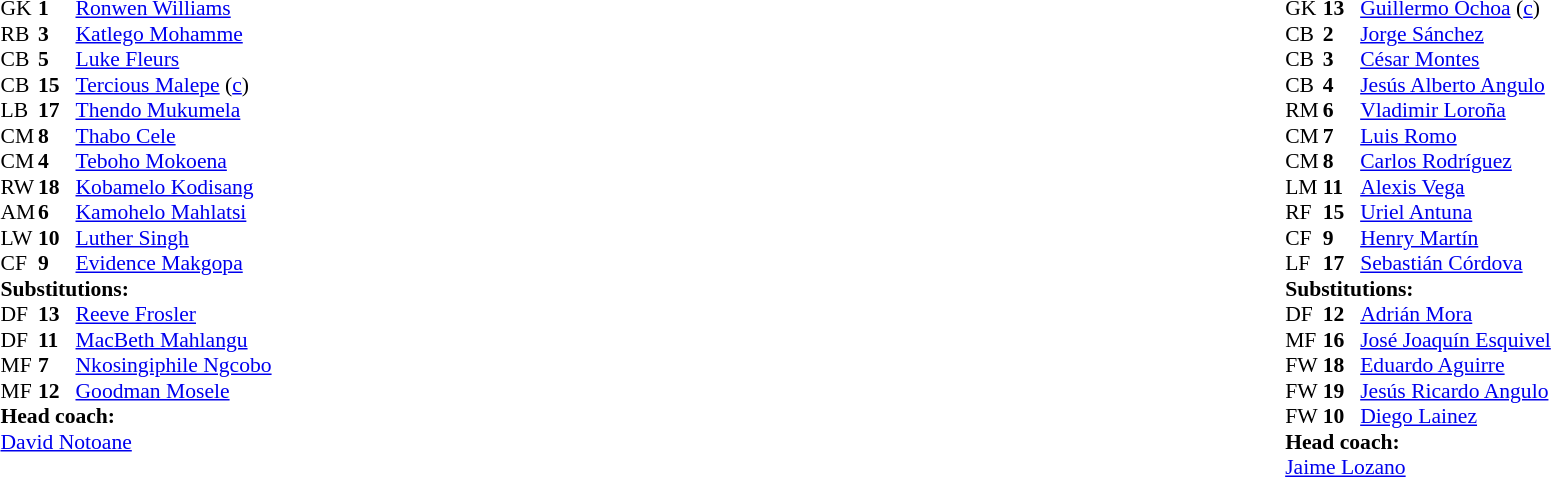<table width="100%">
<tr>
<td valign="top" width="40%"><br><table style="font-size:90%" cellspacing="0" cellpadding="0">
<tr>
<th width=25></th>
<th width=25></th>
</tr>
<tr>
<td>GK</td>
<td><strong>1</strong></td>
<td><a href='#'>Ronwen Williams</a></td>
</tr>
<tr>
<td>RB</td>
<td><strong>3</strong></td>
<td><a href='#'>Katlego Mohamme</a></td>
<td></td>
</tr>
<tr>
<td>CB</td>
<td><strong>5</strong></td>
<td><a href='#'>Luke Fleurs</a></td>
</tr>
<tr>
<td>CB</td>
<td><strong>15</strong></td>
<td><a href='#'>Tercious Malepe</a> (<a href='#'>c</a>)</td>
<td></td>
</tr>
<tr>
<td>LB</td>
<td><strong>17</strong></td>
<td><a href='#'>Thendo Mukumela</a></td>
<td></td>
<td></td>
</tr>
<tr>
<td>CM</td>
<td><strong>8</strong></td>
<td><a href='#'>Thabo Cele</a></td>
<td></td>
<td></td>
</tr>
<tr>
<td>CM</td>
<td><strong>4</strong></td>
<td><a href='#'>Teboho Mokoena</a></td>
</tr>
<tr>
<td>RW</td>
<td><strong>18</strong></td>
<td><a href='#'>Kobamelo Kodisang</a></td>
<td></td>
<td></td>
</tr>
<tr>
<td>AM</td>
<td><strong>6</strong></td>
<td><a href='#'>Kamohelo Mahlatsi</a></td>
</tr>
<tr>
<td>LW</td>
<td><strong>10</strong></td>
<td><a href='#'>Luther Singh</a></td>
</tr>
<tr>
<td>CF</td>
<td><strong>9</strong></td>
<td><a href='#'>Evidence Makgopa</a></td>
<td></td>
<td></td>
</tr>
<tr>
<td colspan=3><strong>Substitutions:</strong></td>
</tr>
<tr>
<td>DF</td>
<td><strong>13</strong></td>
<td><a href='#'>Reeve Frosler</a></td>
<td></td>
<td></td>
</tr>
<tr>
<td>DF</td>
<td><strong>11</strong></td>
<td><a href='#'>MacBeth Mahlangu</a></td>
<td></td>
<td></td>
</tr>
<tr>
<td>MF</td>
<td><strong>7</strong></td>
<td><a href='#'>Nkosingiphile Ngcobo</a></td>
<td></td>
<td></td>
</tr>
<tr>
<td>MF</td>
<td><strong>12</strong></td>
<td><a href='#'>Goodman Mosele</a></td>
<td></td>
<td></td>
</tr>
<tr>
<td colspan=3><strong>Head coach:</strong></td>
</tr>
<tr>
<td colspan=3><a href='#'>David Notoane</a></td>
</tr>
</table>
</td>
<td valign="top"></td>
<td valign="top" width="50%"><br><table style="font-size:90%; margin:auto" cellspacing="0" cellpadding="0">
<tr>
<th width=25></th>
<th width=25></th>
</tr>
<tr>
<td>GK</td>
<td><strong>13</strong></td>
<td><a href='#'>Guillermo Ochoa</a> (<a href='#'>c</a>)</td>
</tr>
<tr>
<td>CB</td>
<td><strong>2</strong></td>
<td><a href='#'>Jorge Sánchez</a></td>
<td></td>
<td></td>
</tr>
<tr>
<td>CB</td>
<td><strong>3</strong></td>
<td><a href='#'>César Montes</a></td>
</tr>
<tr>
<td>CB</td>
<td><strong>4</strong></td>
<td><a href='#'>Jesús Alberto Angulo</a></td>
</tr>
<tr>
<td>RM</td>
<td><strong>6</strong></td>
<td><a href='#'>Vladimir Loroña</a></td>
</tr>
<tr>
<td>CM</td>
<td><strong>7</strong></td>
<td><a href='#'>Luis Romo</a></td>
</tr>
<tr>
<td>CM</td>
<td><strong>8</strong></td>
<td><a href='#'>Carlos Rodríguez</a></td>
<td></td>
</tr>
<tr>
<td>LM</td>
<td><strong>11</strong></td>
<td><a href='#'>Alexis Vega</a></td>
<td></td>
<td></td>
</tr>
<tr>
<td>RF</td>
<td><strong>15</strong></td>
<td><a href='#'>Uriel Antuna</a></td>
<td></td>
<td></td>
</tr>
<tr>
<td>CF</td>
<td><strong>9</strong></td>
<td><a href='#'>Henry Martín</a></td>
<td></td>
<td></td>
</tr>
<tr>
<td>LF</td>
<td><strong>17</strong></td>
<td><a href='#'>Sebastián Córdova</a></td>
<td></td>
<td></td>
</tr>
<tr>
<td colspan=3><strong>Substitutions:</strong></td>
</tr>
<tr>
<td>DF</td>
<td><strong>12</strong></td>
<td><a href='#'>Adrián Mora</a></td>
<td></td>
<td></td>
</tr>
<tr>
<td>MF</td>
<td><strong>16</strong></td>
<td><a href='#'>José Joaquín Esquivel</a></td>
<td></td>
<td></td>
</tr>
<tr>
<td>FW</td>
<td><strong>18</strong></td>
<td><a href='#'>Eduardo Aguirre</a></td>
<td></td>
<td></td>
</tr>
<tr>
<td>FW</td>
<td><strong>19</strong></td>
<td><a href='#'>Jesús Ricardo Angulo</a></td>
<td></td>
<td></td>
</tr>
<tr>
<td>FW</td>
<td><strong>10</strong></td>
<td><a href='#'>Diego Lainez</a></td>
<td></td>
<td></td>
</tr>
<tr>
<td colspan=3><strong>Head coach:</strong></td>
</tr>
<tr>
<td colspan=3><a href='#'>Jaime Lozano</a></td>
</tr>
</table>
</td>
</tr>
</table>
